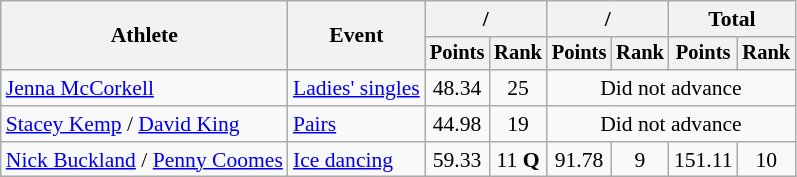<table class="wikitable" style="font-size:90%">
<tr>
<th rowspan="2">Athlete</th>
<th rowspan="2">Event</th>
<th colspan="2">/</th>
<th colspan="2">/</th>
<th colspan="2">Total</th>
</tr>
<tr style="font-size:95%">
<th>Points</th>
<th>Rank</th>
<th>Points</th>
<th>Rank</th>
<th>Points</th>
<th>Rank</th>
</tr>
<tr align=center>
<td align=left><a href='#'>Jenna McCorkell</a></td>
<td align=left><a href='#'>Ladies' singles</a></td>
<td>48.34</td>
<td>25</td>
<td colspan=4>Did not advance</td>
</tr>
<tr align=center>
<td align=left><a href='#'>Stacey Kemp</a> / <a href='#'>David King</a></td>
<td align=left><a href='#'>Pairs</a></td>
<td>44.98</td>
<td>19</td>
<td colspan=4>Did not advance</td>
</tr>
<tr align=center>
<td align=left><a href='#'>Nick Buckland</a> / <a href='#'>Penny Coomes</a></td>
<td align=left><a href='#'>Ice dancing</a></td>
<td>59.33</td>
<td>11 <strong>Q</strong></td>
<td>91.78</td>
<td>9</td>
<td>151.11</td>
<td>10</td>
</tr>
</table>
